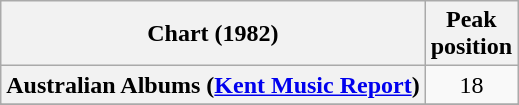<table class="wikitable sortable plainrowheaders" style="text-align:center">
<tr>
<th scope="col">Chart (1982)</th>
<th scope="col">Peak<br>position</th>
</tr>
<tr>
<th scope="row">Australian Albums (<a href='#'>Kent Music Report</a>)</th>
<td>18</td>
</tr>
<tr>
</tr>
<tr>
</tr>
<tr>
</tr>
<tr>
</tr>
<tr>
</tr>
<tr>
</tr>
<tr>
</tr>
</table>
